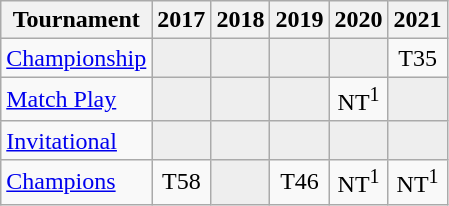<table class="wikitable" style="text-align:center;">
<tr>
<th>Tournament</th>
<th>2017</th>
<th>2018</th>
<th>2019</th>
<th>2020</th>
<th>2021</th>
</tr>
<tr>
<td align="left"><a href='#'>Championship</a></td>
<td style="background:#eeeeee;"></td>
<td style="background:#eeeeee;"></td>
<td style="background:#eeeeee;"></td>
<td style="background:#eeeeee;"></td>
<td>T35</td>
</tr>
<tr>
<td align="left"><a href='#'>Match Play</a></td>
<td style="background:#eeeeee;"></td>
<td style="background:#eeeeee;"></td>
<td style="background:#eeeeee;"></td>
<td>NT<sup>1</sup></td>
<td style="background:#eeeeee;"></td>
</tr>
<tr>
<td align="left"><a href='#'>Invitational</a></td>
<td style="background:#eeeeee;"></td>
<td style="background:#eeeeee;"></td>
<td style="background:#eeeeee;"></td>
<td style="background:#eeeeee;"></td>
<td style="background:#eeeeee;"></td>
</tr>
<tr>
<td align="left"><a href='#'>Champions</a></td>
<td>T58</td>
<td style="background:#eeeeee;"></td>
<td>T46</td>
<td>NT<sup>1</sup></td>
<td>NT<sup>1</sup></td>
</tr>
</table>
